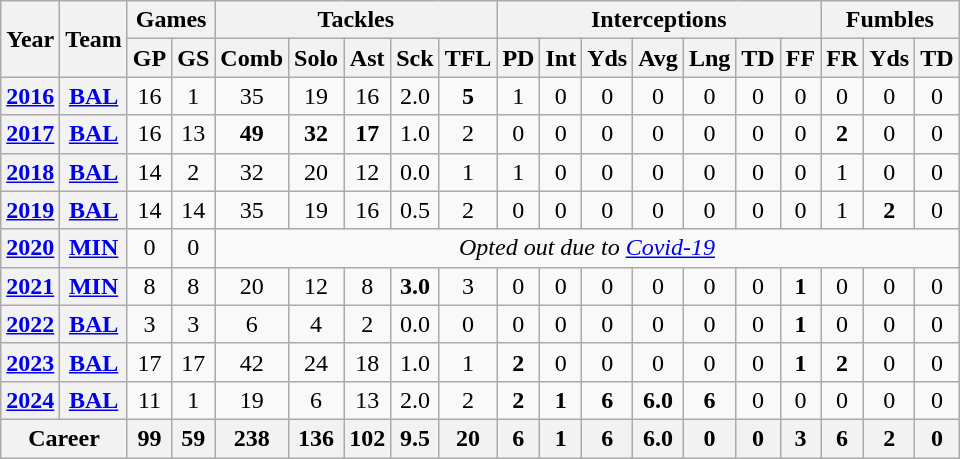<table class=wikitable style="text-align:center;">
<tr>
<th rowspan="2">Year</th>
<th rowspan="2">Team</th>
<th colspan="2">Games</th>
<th colspan="5">Tackles</th>
<th colspan="7">Interceptions</th>
<th colspan="4">Fumbles</th>
</tr>
<tr>
<th>GP</th>
<th>GS</th>
<th>Comb</th>
<th>Solo</th>
<th>Ast</th>
<th>Sck</th>
<th>TFL</th>
<th>PD</th>
<th>Int</th>
<th>Yds</th>
<th>Avg</th>
<th>Lng</th>
<th>TD</th>
<th>FF</th>
<th>FR</th>
<th>Yds</th>
<th>TD</th>
</tr>
<tr>
<th><a href='#'>2016</a></th>
<th><a href='#'>BAL</a></th>
<td>16</td>
<td>1</td>
<td>35</td>
<td>19</td>
<td>16</td>
<td>2.0</td>
<td><strong>5</strong></td>
<td>1</td>
<td>0</td>
<td>0</td>
<td>0</td>
<td>0</td>
<td>0</td>
<td>0</td>
<td>0</td>
<td>0</td>
<td>0</td>
</tr>
<tr>
<th><a href='#'>2017</a></th>
<th><a href='#'>BAL</a></th>
<td>16</td>
<td>13</td>
<td><strong>49</strong></td>
<td><strong>32</strong></td>
<td><strong>17</strong></td>
<td>1.0</td>
<td>2</td>
<td>0</td>
<td>0</td>
<td>0</td>
<td>0</td>
<td>0</td>
<td>0</td>
<td>0</td>
<td><strong>2</strong></td>
<td>0</td>
<td>0</td>
</tr>
<tr>
<th><a href='#'>2018</a></th>
<th><a href='#'>BAL</a></th>
<td>14</td>
<td>2</td>
<td>32</td>
<td>20</td>
<td>12</td>
<td>0.0</td>
<td>1</td>
<td>1</td>
<td>0</td>
<td>0</td>
<td>0</td>
<td>0</td>
<td>0</td>
<td>0</td>
<td>1</td>
<td>0</td>
<td>0</td>
</tr>
<tr>
<th><a href='#'>2019</a></th>
<th><a href='#'>BAL</a></th>
<td>14</td>
<td>14</td>
<td>35</td>
<td>19</td>
<td>16</td>
<td>0.5</td>
<td>2</td>
<td>0</td>
<td>0</td>
<td>0</td>
<td>0</td>
<td>0</td>
<td>0</td>
<td>0</td>
<td>1</td>
<td><strong>2</strong></td>
<td>0</td>
</tr>
<tr>
<th><a href='#'>2020</a></th>
<th><a href='#'>MIN</a></th>
<td>0</td>
<td>0</td>
<td colspan="15"><em>Opted out due to <a href='#'>Covid-19</a></em></td>
</tr>
<tr>
<th><a href='#'>2021</a></th>
<th><a href='#'>MIN</a></th>
<td>8</td>
<td>8</td>
<td>20</td>
<td>12</td>
<td>8</td>
<td><strong>3.0</strong></td>
<td>3</td>
<td>0</td>
<td>0</td>
<td>0</td>
<td>0</td>
<td>0</td>
<td>0</td>
<td><strong>1</strong></td>
<td>0</td>
<td>0</td>
<td>0</td>
</tr>
<tr>
<th><a href='#'>2022</a></th>
<th><a href='#'>BAL</a></th>
<td>3</td>
<td>3</td>
<td>6</td>
<td>4</td>
<td>2</td>
<td>0.0</td>
<td>0</td>
<td>0</td>
<td>0</td>
<td>0</td>
<td>0</td>
<td>0</td>
<td>0</td>
<td><strong>1</strong></td>
<td>0</td>
<td>0</td>
<td>0</td>
</tr>
<tr>
<th><a href='#'>2023</a></th>
<th><a href='#'>BAL</a></th>
<td>17</td>
<td>17</td>
<td>42</td>
<td>24</td>
<td>18</td>
<td>1.0</td>
<td>1</td>
<td><strong>2</strong></td>
<td>0</td>
<td>0</td>
<td>0</td>
<td>0</td>
<td>0</td>
<td><strong>1</strong></td>
<td><strong>2</strong></td>
<td>0</td>
<td>0</td>
</tr>
<tr>
<th><a href='#'>2024</a></th>
<th><a href='#'>BAL</a></th>
<td>11</td>
<td>1</td>
<td>19</td>
<td>6</td>
<td>13</td>
<td>2.0</td>
<td>2</td>
<td><strong>2</strong></td>
<td><strong>1</strong></td>
<td><strong>6</strong></td>
<td><strong>6.0</strong></td>
<td><strong>6</strong></td>
<td>0</td>
<td>0</td>
<td>0</td>
<td>0</td>
<td>0</td>
</tr>
<tr>
<th colspan="2">Career</th>
<th>99</th>
<th>59</th>
<th>238</th>
<th>136</th>
<th>102</th>
<th>9.5</th>
<th>20</th>
<th>6</th>
<th>1</th>
<th>6</th>
<th>6.0</th>
<th>0</th>
<th>0</th>
<th>3</th>
<th>6</th>
<th>2</th>
<th>0</th>
</tr>
</table>
